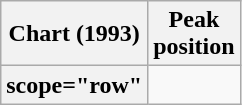<table class="wikitable plainrowheaders">
<tr>
<th scope="col">Chart (1993)</th>
<th scope="col">Peak<br>position</th>
</tr>
<tr>
<th>scope="row"</th>
</tr>
</table>
